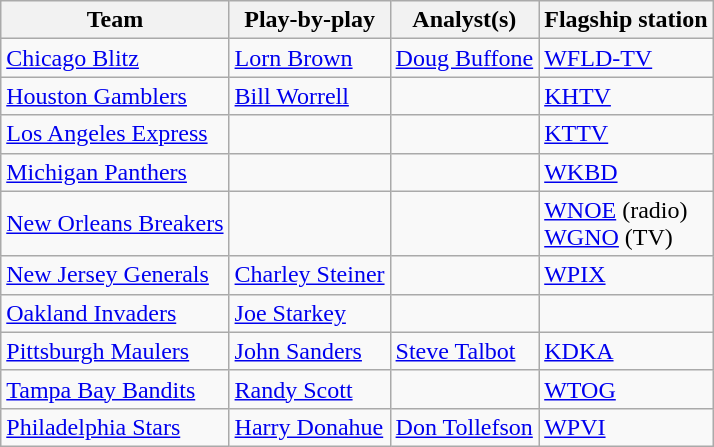<table class="wikitable">
<tr>
<th>Team</th>
<th>Play-by-play</th>
<th>Analyst(s)</th>
<th>Flagship station</th>
</tr>
<tr>
<td><a href='#'>Chicago Blitz</a></td>
<td><a href='#'>Lorn Brown</a></td>
<td><a href='#'>Doug Buffone</a></td>
<td><a href='#'>WFLD-TV</a></td>
</tr>
<tr>
<td><a href='#'>Houston Gamblers</a></td>
<td><a href='#'>Bill Worrell</a></td>
<td></td>
<td><a href='#'>KHTV</a></td>
</tr>
<tr>
<td><a href='#'>Los Angeles Express</a></td>
<td></td>
<td></td>
<td><a href='#'>KTTV</a></td>
</tr>
<tr>
<td><a href='#'>Michigan Panthers</a></td>
<td></td>
<td></td>
<td><a href='#'>WKBD</a></td>
</tr>
<tr>
<td><a href='#'>New Orleans Breakers</a></td>
<td></td>
<td></td>
<td><a href='#'>WNOE</a> (radio)<br><a href='#'>WGNO</a> (TV)</td>
</tr>
<tr>
<td><a href='#'>New Jersey Generals</a></td>
<td><a href='#'>Charley Steiner</a></td>
<td></td>
<td><a href='#'>WPIX</a></td>
</tr>
<tr>
<td><a href='#'>Oakland Invaders</a></td>
<td><a href='#'>Joe Starkey</a></td>
<td></td>
<td></td>
</tr>
<tr>
<td><a href='#'>Pittsburgh Maulers</a></td>
<td><a href='#'>John Sanders</a></td>
<td><a href='#'>Steve Talbot</a></td>
<td><a href='#'>KDKA</a></td>
</tr>
<tr>
<td><a href='#'>Tampa Bay Bandits</a></td>
<td><a href='#'>Randy Scott</a></td>
<td></td>
<td><a href='#'>WTOG</a></td>
</tr>
<tr>
<td><a href='#'>Philadelphia Stars</a></td>
<td><a href='#'>Harry Donahue</a></td>
<td><a href='#'>Don Tollefson</a></td>
<td><a href='#'>WPVI</a></td>
</tr>
</table>
